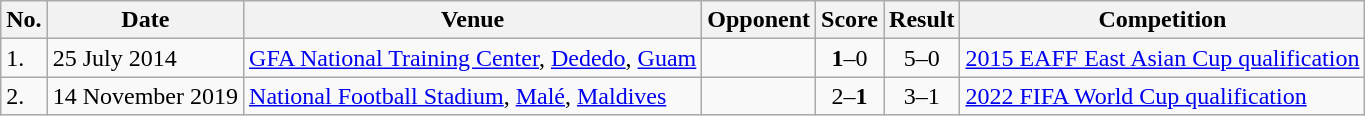<table class="wikitable">
<tr>
<th>No.</th>
<th>Date</th>
<th>Venue</th>
<th>Opponent</th>
<th>Score</th>
<th>Result</th>
<th>Competition</th>
</tr>
<tr>
<td>1.</td>
<td>25 July 2014</td>
<td><a href='#'>GFA National Training Center</a>, <a href='#'>Dededo</a>, <a href='#'>Guam</a></td>
<td></td>
<td align=center><strong>1</strong>–0</td>
<td align=center>5–0</td>
<td><a href='#'>2015 EAFF East Asian Cup qualification</a></td>
</tr>
<tr>
<td>2.</td>
<td>14 November 2019</td>
<td><a href='#'>National Football Stadium</a>, <a href='#'>Malé</a>, <a href='#'>Maldives</a></td>
<td></td>
<td align=center>2–<strong>1</strong></td>
<td align=center>3–1</td>
<td><a href='#'>2022 FIFA World Cup qualification</a></td>
</tr>
</table>
